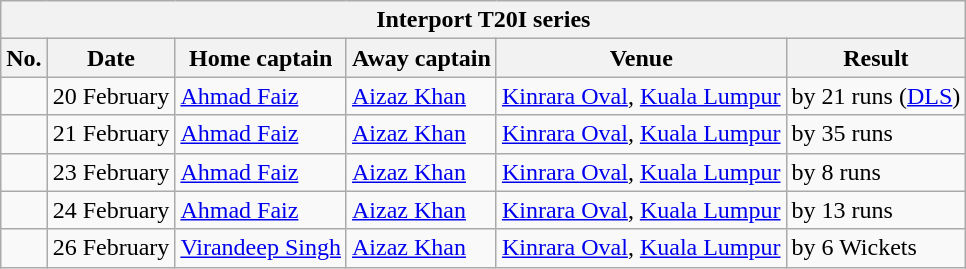<table class="wikitable">
<tr>
<th colspan="8">Interport T20I series</th>
</tr>
<tr>
<th>No.</th>
<th>Date</th>
<th>Home captain</th>
<th>Away captain</th>
<th>Venue</th>
<th>Result</th>
</tr>
<tr>
<td></td>
<td>20 February</td>
<td><a href='#'>Ahmad Faiz</a></td>
<td><a href='#'>Aizaz Khan</a></td>
<td><a href='#'>Kinrara Oval</a>, <a href='#'>Kuala Lumpur</a></td>
<td> by 21 runs (<a href='#'>DLS</a>)</td>
</tr>
<tr>
<td></td>
<td>21 February</td>
<td><a href='#'>Ahmad Faiz</a></td>
<td><a href='#'>Aizaz Khan</a></td>
<td><a href='#'>Kinrara Oval</a>, <a href='#'>Kuala Lumpur</a></td>
<td> by 35 runs</td>
</tr>
<tr>
<td></td>
<td>23 February</td>
<td><a href='#'>Ahmad Faiz</a></td>
<td><a href='#'>Aizaz Khan</a></td>
<td><a href='#'>Kinrara Oval</a>, <a href='#'>Kuala Lumpur</a></td>
<td> by 8 runs</td>
</tr>
<tr>
<td></td>
<td>24 February</td>
<td><a href='#'>Ahmad Faiz</a></td>
<td><a href='#'>Aizaz Khan</a></td>
<td><a href='#'>Kinrara Oval</a>, <a href='#'>Kuala Lumpur</a></td>
<td> by 13 runs</td>
</tr>
<tr>
<td></td>
<td>26 February</td>
<td><a href='#'>Virandeep Singh</a></td>
<td><a href='#'>Aizaz Khan</a></td>
<td><a href='#'>Kinrara Oval</a>, <a href='#'>Kuala Lumpur</a></td>
<td> by 6 Wickets</td>
</tr>
</table>
